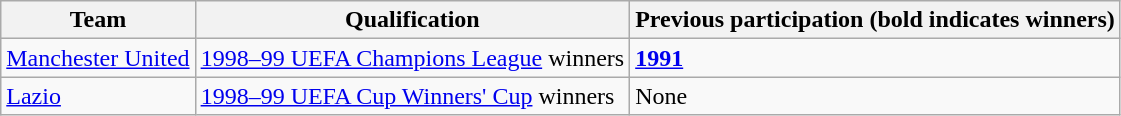<table class="wikitable">
<tr>
<th>Team</th>
<th>Qualification</th>
<th>Previous participation (bold indicates winners)</th>
</tr>
<tr>
<td> <a href='#'>Manchester United</a></td>
<td><a href='#'>1998–99 UEFA Champions League</a> winners</td>
<td><strong><a href='#'>1991</a></strong></td>
</tr>
<tr>
<td> <a href='#'>Lazio</a></td>
<td><a href='#'>1998–99 UEFA Cup Winners' Cup</a> winners</td>
<td>None</td>
</tr>
</table>
